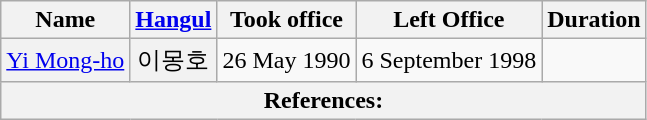<table class="wikitable sortable">
<tr>
<th>Name</th>
<th class="unsortable"><a href='#'>Hangul</a></th>
<th>Took office</th>
<th>Left Office</th>
<th>Duration</th>
</tr>
<tr>
<th align="center" scope="row" style="font-weight:normal;"><a href='#'>Yi Mong-ho</a></th>
<th align="center" scope="row" style="font-weight:normal;">이몽호</th>
<td align="center">26 May 1990</td>
<td align="center">6 September 1998</td>
<td align="center"></td>
</tr>
<tr>
<th colspan="5" unsortable><strong>References:</strong><br></th>
</tr>
</table>
